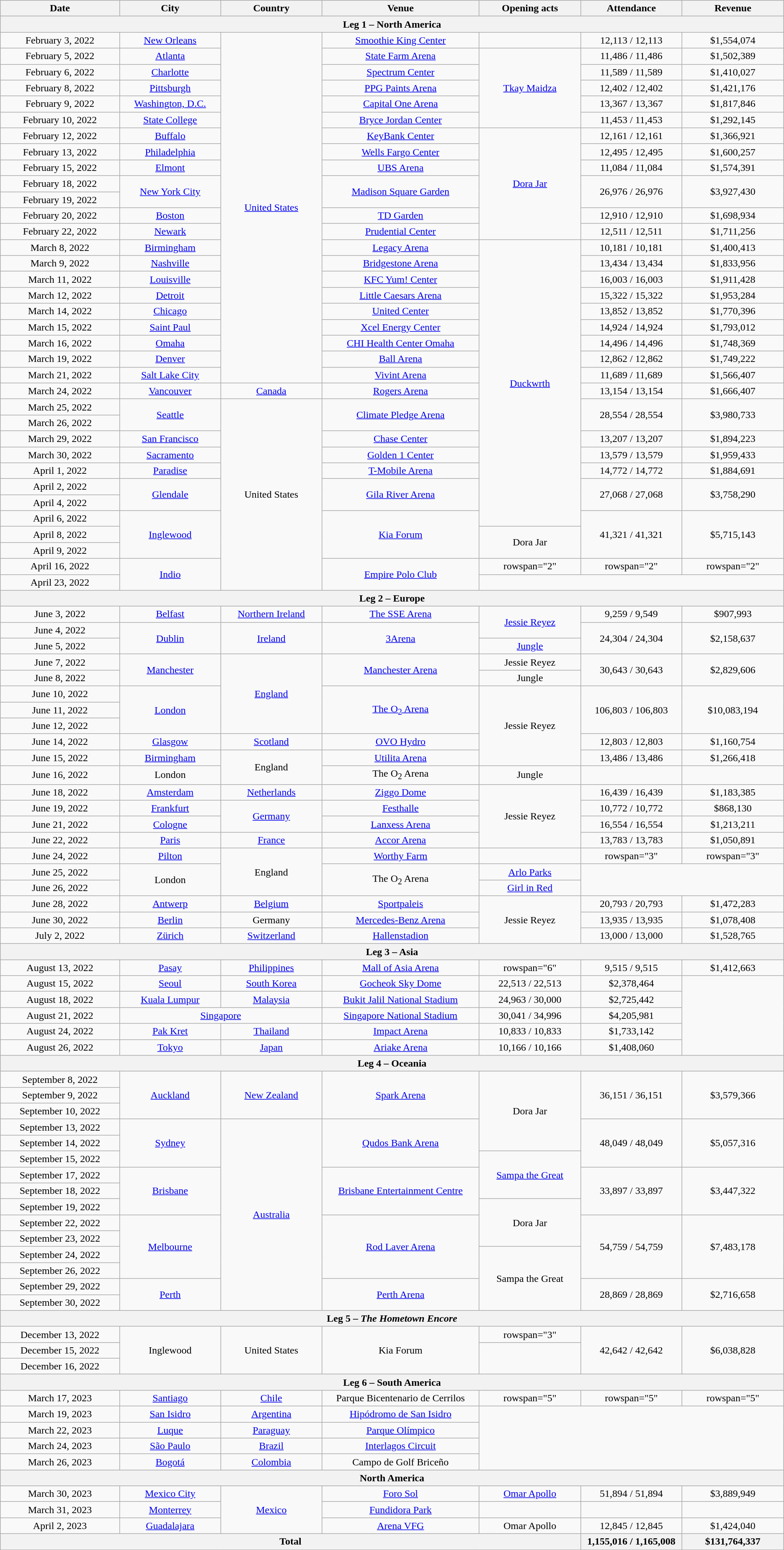<table class="wikitable plainrowheaders" style="text-align:center;">
<tr>
<th scope="col" style="width:12em;">Date</th>
<th scope="col" style="width:10em;">City</th>
<th scope="col" style="width:10em;">Country</th>
<th scope="col" style="width:16em;">Venue</th>
<th scope="col" style="width:10em;">Opening acts</th>
<th scope="col" style="width:10em;">Attendance</th>
<th scope="col" style="width:10em;">Revenue</th>
</tr>
<tr>
<th colspan="7">Leg 1 <strong>–</strong> North America</th>
</tr>
<tr>
<td>February 3, 2022</td>
<td><a href='#'>New Orleans</a></td>
<td rowspan="22"><a href='#'>United States</a></td>
<td><a href='#'>Smoothie King Center</a></td>
<td></td>
<td>12,113 / 12,113</td>
<td>$1,554,074</td>
</tr>
<tr>
<td>February 5, 2022</td>
<td><a href='#'>Atlanta</a></td>
<td><a href='#'>State Farm Arena</a></td>
<td rowspan="5"><a href='#'>Tkay Maidza</a></td>
<td>11,486 / 11,486</td>
<td>$1,502,389</td>
</tr>
<tr>
<td>February 6, 2022</td>
<td><a href='#'>Charlotte</a></td>
<td><a href='#'>Spectrum Center</a></td>
<td>11,589 / 11,589</td>
<td>$1,410,027</td>
</tr>
<tr>
<td>February 8, 2022</td>
<td><a href='#'>Pittsburgh</a></td>
<td><a href='#'>PPG Paints Arena</a></td>
<td>12,402 / 12,402</td>
<td>$1,421,176</td>
</tr>
<tr>
<td>February 9, 2022</td>
<td><a href='#'>Washington, D.C.</a></td>
<td><a href='#'>Capital One Arena</a></td>
<td>13,367 / 13,367</td>
<td>$1,817,846</td>
</tr>
<tr>
<td>February 10, 2022</td>
<td><a href='#'>State College</a></td>
<td><a href='#'>Bryce Jordan Center</a></td>
<td>11,453 / 11,453</td>
<td>$1,292,145</td>
</tr>
<tr>
<td>February 12, 2022</td>
<td><a href='#'>Buffalo</a></td>
<td><a href='#'>KeyBank Center</a></td>
<td rowspan="7"><a href='#'>Dora Jar</a></td>
<td>12,161 / 12,161</td>
<td>$1,366,921</td>
</tr>
<tr>
<td>February 13, 2022</td>
<td><a href='#'>Philadelphia</a></td>
<td><a href='#'>Wells Fargo Center</a></td>
<td>12,495 / 12,495</td>
<td>$1,600,257</td>
</tr>
<tr>
<td>February 15, 2022</td>
<td><a href='#'>Elmont</a></td>
<td><a href='#'>UBS Arena</a></td>
<td>11,084 / 11,084</td>
<td>$1,574,391</td>
</tr>
<tr>
<td>February 18, 2022</td>
<td rowspan="2"><a href='#'>New York City</a></td>
<td rowspan="2"><a href='#'>Madison Square Garden</a></td>
<td rowspan="2">26,976 / 26,976</td>
<td rowspan="2">$3,927,430</td>
</tr>
<tr>
<td>February 19, 2022</td>
</tr>
<tr>
<td>February 20, 2022</td>
<td><a href='#'>Boston</a></td>
<td><a href='#'>TD Garden</a></td>
<td>12,910 / 12,910</td>
<td>$1,698,934</td>
</tr>
<tr>
<td>February 22, 2022</td>
<td><a href='#'>Newark</a></td>
<td><a href='#'>Prudential Center</a></td>
<td>12,511 / 12,511</td>
<td>$1,711,256</td>
</tr>
<tr>
<td>March 8, 2022</td>
<td><a href='#'>Birmingham</a></td>
<td><a href='#'>Legacy Arena</a></td>
<td rowspan="18"><a href='#'>Duckwrth</a></td>
<td>10,181 / 10,181</td>
<td>$1,400,413</td>
</tr>
<tr>
<td>March 9, 2022</td>
<td><a href='#'>Nashville</a></td>
<td><a href='#'>Bridgestone Arena</a></td>
<td>13,434 / 13,434</td>
<td>$1,833,956</td>
</tr>
<tr>
<td>March 11, 2022</td>
<td><a href='#'>Louisville</a></td>
<td><a href='#'>KFC Yum! Center</a></td>
<td>16,003 / 16,003</td>
<td>$1,911,428</td>
</tr>
<tr>
<td>March 12, 2022</td>
<td><a href='#'>Detroit</a></td>
<td><a href='#'>Little Caesars Arena</a></td>
<td>15,322 / 15,322</td>
<td>$1,953,284</td>
</tr>
<tr>
<td>March 14, 2022</td>
<td><a href='#'>Chicago</a></td>
<td><a href='#'>United Center</a></td>
<td>13,852 / 13,852</td>
<td>$1,770,396</td>
</tr>
<tr>
<td>March 15, 2022</td>
<td><a href='#'>Saint Paul</a></td>
<td><a href='#'>Xcel Energy Center</a></td>
<td>14,924 / 14,924</td>
<td>$1,793,012</td>
</tr>
<tr>
<td>March 16, 2022</td>
<td><a href='#'>Omaha</a></td>
<td><a href='#'>CHI Health Center Omaha</a></td>
<td>14,496 / 14,496</td>
<td>$1,748,369</td>
</tr>
<tr>
<td>March 19, 2022</td>
<td><a href='#'>Denver</a></td>
<td><a href='#'>Ball Arena</a></td>
<td>12,862 / 12,862</td>
<td>$1,749,222</td>
</tr>
<tr>
<td>March 21, 2022</td>
<td><a href='#'>Salt Lake City</a></td>
<td><a href='#'>Vivint Arena</a></td>
<td>11,689 / 11,689</td>
<td>$1,566,407</td>
</tr>
<tr>
<td>March 24, 2022</td>
<td><a href='#'>Vancouver</a></td>
<td><a href='#'>Canada</a></td>
<td><a href='#'>Rogers Arena</a></td>
<td>13,154 / 13,154</td>
<td>$1,666,407</td>
</tr>
<tr>
<td>March 25, 2022</td>
<td rowspan="2"><a href='#'>Seattle</a></td>
<td rowspan="12">United States</td>
<td rowspan="2"><a href='#'>Climate Pledge Arena</a></td>
<td rowspan="2">28,554 / 28,554</td>
<td rowspan="2">$3,980,733</td>
</tr>
<tr>
<td>March 26, 2022</td>
</tr>
<tr>
<td>March 29, 2022</td>
<td><a href='#'>San Francisco</a></td>
<td><a href='#'>Chase Center</a></td>
<td>13,207 / 13,207</td>
<td>$1,894,223</td>
</tr>
<tr>
<td>March 30, 2022</td>
<td><a href='#'>Sacramento</a></td>
<td><a href='#'>Golden 1 Center</a></td>
<td>13,579 / 13,579</td>
<td>$1,959,433</td>
</tr>
<tr>
<td>April 1, 2022</td>
<td><a href='#'>Paradise</a></td>
<td><a href='#'>T-Mobile Arena</a></td>
<td>14,772 / 14,772</td>
<td>$1,884,691</td>
</tr>
<tr>
<td>April 2, 2022</td>
<td rowspan="2"><a href='#'>Glendale</a></td>
<td rowspan="2"><a href='#'>Gila River Arena</a></td>
<td rowspan="2">27,068 / 27,068</td>
<td rowspan="2">$3,758,290</td>
</tr>
<tr>
<td>April 4, 2022</td>
</tr>
<tr>
<td>April 6, 2022</td>
<td rowspan="3"><a href='#'>Inglewood</a></td>
<td rowspan="3"><a href='#'>Kia Forum</a></td>
<td rowspan="3">41,321 / 41,321</td>
<td rowspan="3">$5,715,143</td>
</tr>
<tr>
<td>April 8, 2022</td>
<td rowspan="2">Dora Jar</td>
</tr>
<tr>
<td>April 9, 2022</td>
</tr>
<tr>
<td>April 16, 2022</td>
<td rowspan="2"><a href='#'>Indio</a></td>
<td rowspan="2"><a href='#'>Empire Polo Club</a></td>
<td>rowspan="2" </td>
<td>rowspan="2" </td>
<td>rowspan="2" </td>
</tr>
<tr>
<td>April 23, 2022</td>
</tr>
<tr>
<th colspan="7">Leg 2 <strong>–</strong> Europe</th>
</tr>
<tr>
<td>June 3, 2022</td>
<td><a href='#'>Belfast</a></td>
<td><a href='#'>Northern Ireland</a></td>
<td><a href='#'>The SSE Arena</a></td>
<td rowspan="2"><a href='#'>Jessie Reyez</a></td>
<td>9,259  / 9,549</td>
<td>$907,993</td>
</tr>
<tr>
<td>June 4, 2022</td>
<td rowspan="2"><a href='#'>Dublin</a></td>
<td rowspan="2"><a href='#'>Ireland</a></td>
<td rowspan="2"><a href='#'>3Arena</a></td>
<td rowspan="2">24,304 / 24,304</td>
<td rowspan="2">$2,158,637</td>
</tr>
<tr>
<td>June 5, 2022</td>
<td><a href='#'>Jungle</a></td>
</tr>
<tr>
<td>June 7, 2022</td>
<td rowspan="2"><a href='#'>Manchester</a></td>
<td rowspan="5"><a href='#'>England</a></td>
<td rowspan="2"><a href='#'>Manchester Arena</a></td>
<td>Jessie Reyez</td>
<td rowspan="2">30,643 / 30,643</td>
<td rowspan="2">$2,829,606</td>
</tr>
<tr>
<td>June 8, 2022</td>
<td>Jungle</td>
</tr>
<tr>
<td>June 10, 2022</td>
<td rowspan="3"><a href='#'>London</a></td>
<td rowspan="3"><a href='#'>The O<sub>2</sub> Arena</a></td>
<td rowspan="5">Jessie Reyez</td>
<td rowspan="3">106,803 / 106,803</td>
<td rowspan="3">$10,083,194</td>
</tr>
<tr>
<td>June 11, 2022</td>
</tr>
<tr>
<td>June 12, 2022</td>
</tr>
<tr>
<td>June 14, 2022</td>
<td><a href='#'>Glasgow</a></td>
<td><a href='#'>Scotland</a></td>
<td><a href='#'>OVO Hydro</a></td>
<td>12,803 / 12,803</td>
<td>$1,160,754</td>
</tr>
<tr>
<td>June 15, 2022</td>
<td><a href='#'>Birmingham</a></td>
<td rowspan="2">England</td>
<td><a href='#'>Utilita Arena</a></td>
<td>13,486 / 13,486</td>
<td>$1,266,418</td>
</tr>
<tr>
<td>June 16, 2022</td>
<td>London</td>
<td>The O<sub>2</sub> Arena</td>
<td>Jungle</td>
<td></td>
<td></td>
</tr>
<tr>
<td>June 18, 2022</td>
<td><a href='#'>Amsterdam</a></td>
<td><a href='#'>Netherlands</a></td>
<td><a href='#'>Ziggo Dome</a></td>
<td rowspan="4">Jessie Reyez</td>
<td>16,439 / 16,439</td>
<td>$1,183,385</td>
</tr>
<tr>
<td>June 19, 2022</td>
<td><a href='#'>Frankfurt</a></td>
<td rowspan="2"><a href='#'>Germany</a></td>
<td><a href='#'>Festhalle</a></td>
<td>10,772 / 10,772</td>
<td>$868,130</td>
</tr>
<tr>
<td>June 21, 2022</td>
<td><a href='#'>Cologne</a></td>
<td><a href='#'>Lanxess Arena</a></td>
<td>16,554 / 16,554</td>
<td>$1,213,211</td>
</tr>
<tr>
<td>June 22, 2022</td>
<td><a href='#'>Paris</a></td>
<td><a href='#'>France</a></td>
<td><a href='#'>Accor Arena</a></td>
<td>13,783 / 13,783</td>
<td>$1,050,891</td>
</tr>
<tr>
<td>June 24, 2022</td>
<td><a href='#'>Pilton</a></td>
<td rowspan="3">England</td>
<td><a href='#'>Worthy Farm</a></td>
<td></td>
<td>rowspan="3" </td>
<td>rowspan="3" </td>
</tr>
<tr>
<td>June 25, 2022</td>
<td rowspan="2">London</td>
<td rowspan="2">The O<sub>2</sub> Arena</td>
<td><a href='#'>Arlo Parks</a></td>
</tr>
<tr>
<td>June 26, 2022</td>
<td><a href='#'>Girl in Red</a></td>
</tr>
<tr>
<td>June 28, 2022</td>
<td><a href='#'>Antwerp</a></td>
<td><a href='#'>Belgium</a></td>
<td><a href='#'>Sportpaleis</a></td>
<td rowspan="3">Jessie Reyez</td>
<td>20,793 / 20,793</td>
<td>$1,472,283</td>
</tr>
<tr>
<td>June 30, 2022</td>
<td><a href='#'>Berlin</a></td>
<td>Germany</td>
<td><a href='#'>Mercedes-Benz Arena</a></td>
<td>13,935 / 13,935</td>
<td>$1,078,408</td>
</tr>
<tr>
<td>July 2, 2022</td>
<td><a href='#'>Zürich</a></td>
<td><a href='#'>Switzerland</a></td>
<td><a href='#'>Hallenstadion</a></td>
<td>13,000 / 13,000</td>
<td>$1,528,765</td>
</tr>
<tr>
<th colspan="7">Leg 3 <strong>–</strong> Asia</th>
</tr>
<tr>
<td>August 13, 2022</td>
<td><a href='#'>Pasay</a></td>
<td><a href='#'>Philippines</a></td>
<td><a href='#'>Mall of Asia Arena</a></td>
<td>rowspan="6" </td>
<td>9,515 / 9,515</td>
<td>$1,412,663</td>
</tr>
<tr>
<td>August 15, 2022</td>
<td><a href='#'>Seoul</a></td>
<td><a href='#'>South Korea</a></td>
<td><a href='#'>Gocheok Sky Dome</a></td>
<td>22,513 / 22,513</td>
<td>$2,378,464</td>
</tr>
<tr>
<td>August 18, 2022</td>
<td><a href='#'>Kuala Lumpur</a></td>
<td><a href='#'>Malaysia</a></td>
<td><a href='#'>Bukit Jalil National Stadium</a></td>
<td>24,963 / 30,000</td>
<td>$2,725,442</td>
</tr>
<tr>
<td>August 21, 2022</td>
<td colspan="2"><a href='#'>Singapore</a></td>
<td><a href='#'>Singapore National Stadium</a></td>
<td>30,041 / 34,996</td>
<td>$4,205,981</td>
</tr>
<tr>
<td>August 24, 2022</td>
<td><a href='#'>Pak Kret</a></td>
<td><a href='#'>Thailand</a></td>
<td><a href='#'>Impact Arena</a></td>
<td>10,833 / 10,833</td>
<td>$1,733,142</td>
</tr>
<tr>
<td>August 26, 2022</td>
<td><a href='#'>Tokyo</a></td>
<td><a href='#'>Japan</a></td>
<td><a href='#'>Ariake Arena</a></td>
<td>10,166 / 10,166</td>
<td>$1,408,060</td>
</tr>
<tr>
<th colspan="7">Leg 4 <strong>–</strong> Oceania</th>
</tr>
<tr>
<td>September 8, 2022</td>
<td rowspan="3"><a href='#'>Auckland</a></td>
<td rowspan="3"><a href='#'>New Zealand</a></td>
<td rowspan="3"><a href='#'>Spark Arena</a></td>
<td rowspan="5">Dora Jar</td>
<td rowspan="3">36,151 / 36,151</td>
<td rowspan="3">$3,579,366</td>
</tr>
<tr>
<td>September 9, 2022</td>
</tr>
<tr>
<td>September 10, 2022</td>
</tr>
<tr>
<td>September 13, 2022</td>
<td rowspan="3"><a href='#'>Sydney</a></td>
<td rowspan="12"><a href='#'>Australia</a></td>
<td rowspan="3"><a href='#'>Qudos Bank Arena</a></td>
<td rowspan="3">48,049 / 48,049</td>
<td rowspan="3">$5,057,316</td>
</tr>
<tr>
<td>September 14, 2022</td>
</tr>
<tr>
<td>September 15, 2022</td>
<td rowspan="3"><a href='#'>Sampa the Great</a></td>
</tr>
<tr>
<td>September 17, 2022</td>
<td rowspan="3"><a href='#'>Brisbane</a></td>
<td rowspan="3"><a href='#'>Brisbane Entertainment Centre</a></td>
<td rowspan="3">33,897 / 33,897</td>
<td rowspan="3">$3,447,322</td>
</tr>
<tr>
<td>September 18, 2022</td>
</tr>
<tr>
<td>September 19, 2022</td>
<td rowspan="3">Dora Jar</td>
</tr>
<tr>
<td>September 22, 2022</td>
<td rowspan="4"><a href='#'>Melbourne</a></td>
<td rowspan="4"><a href='#'>Rod Laver Arena</a></td>
<td rowspan="4">54,759 / 54,759</td>
<td rowspan="4">$7,483,178</td>
</tr>
<tr>
<td>September 23, 2022</td>
</tr>
<tr>
<td>September 24, 2022</td>
<td rowspan="4">Sampa the Great</td>
</tr>
<tr>
<td>September 26, 2022</td>
</tr>
<tr>
<td>September 29, 2022</td>
<td rowspan="2"><a href='#'>Perth</a></td>
<td rowspan="2"><a href='#'>Perth Arena</a></td>
<td rowspan="2">28,869 / 28,869</td>
<td rowspan="2">$2,716,658</td>
</tr>
<tr>
<td>September 30, 2022</td>
</tr>
<tr>
<th colspan="7">Leg 5 <strong>–</strong> <em>The Hometown Encore</em></th>
</tr>
<tr>
<td>December 13, 2022</td>
<td rowspan="3">Inglewood</td>
<td rowspan="3">United States</td>
<td rowspan="3">Kia Forum</td>
<td>rowspan="3" </td>
<td rowspan="3">42,642 / 42,642</td>
<td rowspan="3">$6,038,828</td>
</tr>
<tr>
<td>December 15, 2022</td>
</tr>
<tr>
<td>December 16, 2022</td>
</tr>
<tr>
<th colspan="7">Leg 6 <strong>–</strong> South America</th>
</tr>
<tr>
<td>March 17, 2023</td>
<td><a href='#'>Santiago</a></td>
<td><a href='#'>Chile</a></td>
<td>Parque Bicentenario de Cerrilos</td>
<td>rowspan="5" </td>
<td>rowspan="5" </td>
<td>rowspan="5" </td>
</tr>
<tr>
<td>March 19, 2023</td>
<td><a href='#'>San Isidro</a></td>
<td><a href='#'>Argentina</a></td>
<td><a href='#'>Hipódromo de San Isidro</a></td>
</tr>
<tr>
<td>March 22, 2023</td>
<td><a href='#'>Luque</a></td>
<td><a href='#'>Paraguay</a></td>
<td><a href='#'>Parque Olímpico</a></td>
</tr>
<tr>
<td>March 24, 2023</td>
<td><a href='#'>São Paulo</a></td>
<td><a href='#'>Brazil</a></td>
<td><a href='#'>Interlagos Circuit</a></td>
</tr>
<tr>
<td>March 26, 2023</td>
<td><a href='#'>Bogotá</a></td>
<td><a href='#'>Colombia</a></td>
<td>Campo de Golf Briceño</td>
</tr>
<tr>
<th colspan="7">North America</th>
</tr>
<tr>
<td>March 30, 2023</td>
<td><a href='#'>Mexico City</a></td>
<td rowspan="3"><a href='#'>Mexico</a></td>
<td><a href='#'>Foro Sol</a></td>
<td><a href='#'>Omar Apollo</a></td>
<td>51,894 / 51,894</td>
<td>$3,889,949</td>
</tr>
<tr>
<td>March 31, 2023</td>
<td><a href='#'>Monterrey</a></td>
<td><a href='#'>Fundidora Park</a></td>
<td></td>
<td></td>
<td></td>
</tr>
<tr>
<td>April 2, 2023</td>
<td><a href='#'>Guadalajara</a></td>
<td><a href='#'>Arena VFG</a></td>
<td>Omar Apollo</td>
<td>12,845 / 12,845</td>
<td>$1,424,040</td>
</tr>
<tr>
<th colspan="5">Total</th>
<th>1,155,016 / 1,165,008</th>
<th>$131,764,337</th>
</tr>
</table>
